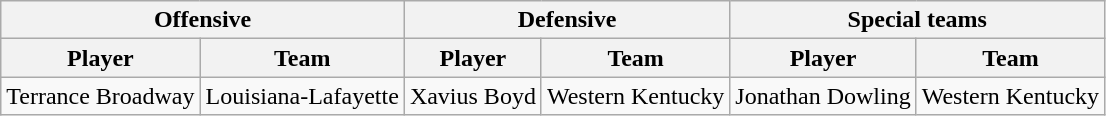<table class="wikitable">
<tr>
<th colspan="2">Offensive</th>
<th colspan="2">Defensive</th>
<th colspan="2">Special teams</th>
</tr>
<tr>
<th>Player</th>
<th>Team</th>
<th>Player</th>
<th>Team</th>
<th>Player</th>
<th>Team</th>
</tr>
<tr>
<td>Terrance Broadway</td>
<td>Louisiana-Lafayette</td>
<td>Xavius Boyd</td>
<td>Western Kentucky</td>
<td>Jonathan Dowling</td>
<td>Western Kentucky</td>
</tr>
</table>
